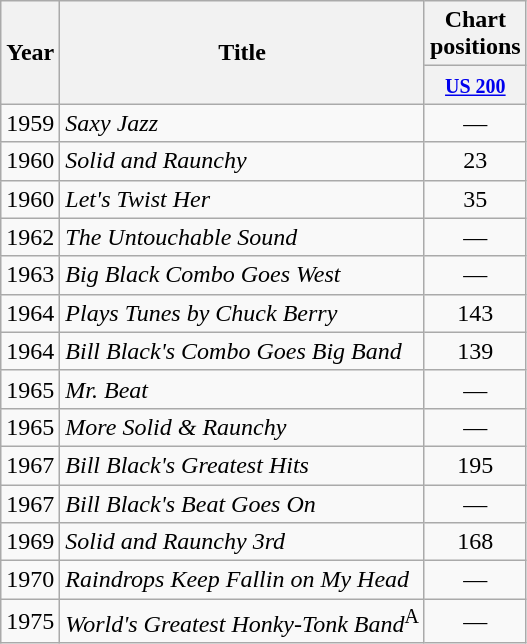<table class="wikitable">
<tr>
<th rowspan="2">Year</th>
<th rowspan="2">Title</th>
<th>Chart positions</th>
</tr>
<tr>
<th style="width:45px;"><small><a href='#'>US 200</a></small></th>
</tr>
<tr>
<td>1959</td>
<td><em>Saxy Jazz</em></td>
<td style="text-align:center;">—</td>
</tr>
<tr>
<td>1960</td>
<td><em>Solid and Raunchy</em></td>
<td style="text-align:center;">23</td>
</tr>
<tr>
<td>1960</td>
<td><em>Let's Twist Her</em></td>
<td style="text-align:center;">35</td>
</tr>
<tr>
<td>1962</td>
<td><em>The Untouchable Sound</em></td>
<td style="text-align:center;">—</td>
</tr>
<tr>
<td>1963</td>
<td><em>Big Black Combo Goes West</em></td>
<td style="text-align:center;">—</td>
</tr>
<tr>
<td>1964</td>
<td><em>Plays Tunes by Chuck Berry</em></td>
<td style="text-align:center;">143</td>
</tr>
<tr>
<td>1964</td>
<td><em>Bill Black's Combo Goes Big Band</em></td>
<td style="text-align:center;">139</td>
</tr>
<tr>
<td>1965</td>
<td><em>Mr. Beat</em></td>
<td style="text-align:center;">—</td>
</tr>
<tr>
<td>1965</td>
<td><em>More Solid & Raunchy</em></td>
<td style="text-align:center;">—</td>
</tr>
<tr>
<td>1967</td>
<td><em>Bill Black's Greatest Hits</em></td>
<td style="text-align:center;">195</td>
</tr>
<tr>
<td>1967</td>
<td><em>Bill Black's Beat Goes On</em></td>
<td style="text-align:center;">—</td>
</tr>
<tr>
<td>1969</td>
<td><em>Solid and Raunchy 3rd</em></td>
<td style="text-align:center;">168</td>
</tr>
<tr>
<td>1970</td>
<td><em>Raindrops Keep Fallin on My Head</em></td>
<td style="text-align:center;">—</td>
</tr>
<tr>
<td>1975</td>
<td><em>World's Greatest Honky-Tonk Band</em><sup>A</sup></td>
<td style="text-align:center;">—</td>
</tr>
</table>
